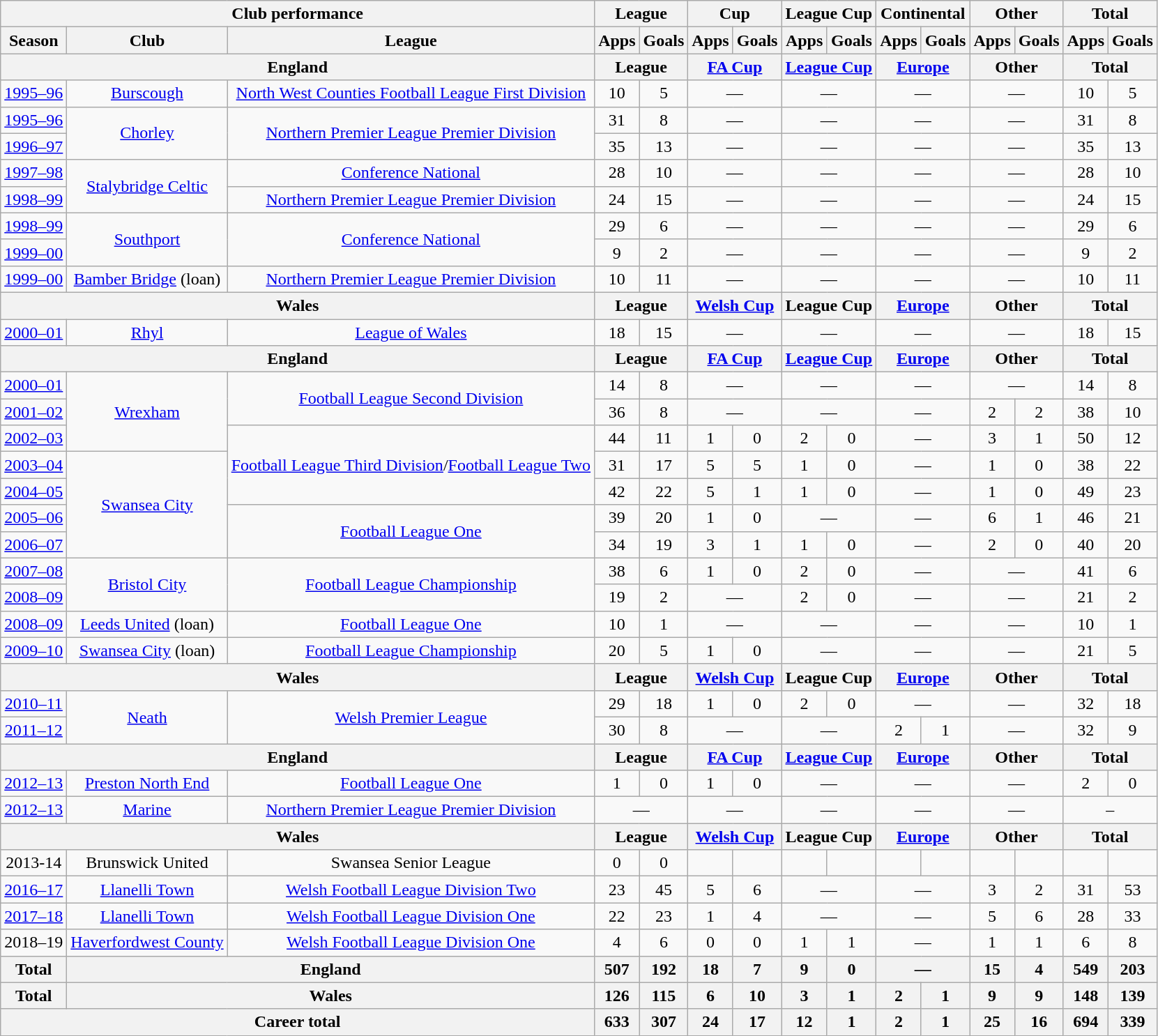<table class="wikitable" style="text-align:center">
<tr>
<th colspan=3>Club performance</th>
<th colspan=2>League</th>
<th colspan=2>Cup</th>
<th colspan=2>League Cup</th>
<th colspan=2>Continental</th>
<th colspan=2>Other</th>
<th colspan=2>Total</th>
</tr>
<tr>
<th>Season</th>
<th>Club</th>
<th>League</th>
<th>Apps</th>
<th>Goals</th>
<th>Apps</th>
<th>Goals</th>
<th>Apps</th>
<th>Goals</th>
<th>Apps</th>
<th>Goals</th>
<th>Apps</th>
<th>Goals</th>
<th>Apps</th>
<th>Goals</th>
</tr>
<tr>
<th colspan=3>England</th>
<th colspan=2>League</th>
<th colspan=2><a href='#'>FA Cup</a></th>
<th colspan=2><a href='#'>League Cup</a></th>
<th colspan=2><a href='#'>Europe</a></th>
<th colspan=2>Other</th>
<th colspan=2>Total</th>
</tr>
<tr>
<td><a href='#'>1995–96</a></td>
<td><a href='#'>Burscough</a></td>
<td><a href='#'>North West Counties Football League First Division</a></td>
<td>10</td>
<td>5</td>
<td colspan=2>—</td>
<td colspan=2>—</td>
<td colspan=2>—</td>
<td colspan=2>—</td>
<td>10</td>
<td>5</td>
</tr>
<tr>
<td><a href='#'>1995–96</a></td>
<td rowspan=2><a href='#'>Chorley</a></td>
<td rowspan=2><a href='#'>Northern Premier League Premier Division</a></td>
<td>31</td>
<td>8</td>
<td colspan=2>—</td>
<td colspan=2>—</td>
<td colspan=2>—</td>
<td colspan=2>—</td>
<td>31</td>
<td>8</td>
</tr>
<tr>
<td><a href='#'>1996–97</a></td>
<td>35</td>
<td>13</td>
<td colspan=2>—</td>
<td colspan=2>—</td>
<td colspan=2>—</td>
<td colspan=2>—</td>
<td>35</td>
<td>13</td>
</tr>
<tr>
<td><a href='#'>1997–98</a></td>
<td rowspan=2><a href='#'>Stalybridge Celtic</a></td>
<td><a href='#'>Conference National</a></td>
<td>28</td>
<td>10</td>
<td colspan=2>—</td>
<td colspan=2>—</td>
<td colspan=2>—</td>
<td colspan=2>—</td>
<td>28</td>
<td>10</td>
</tr>
<tr>
<td><a href='#'>1998–99</a></td>
<td><a href='#'>Northern Premier League Premier Division</a></td>
<td>24</td>
<td>15</td>
<td colspan=2>—</td>
<td colspan=2>—</td>
<td colspan=2>—</td>
<td colspan=2>—</td>
<td>24</td>
<td>15</td>
</tr>
<tr>
<td><a href='#'>1998–99</a></td>
<td rowspan=2><a href='#'>Southport</a></td>
<td rowspan=2><a href='#'>Conference National</a></td>
<td>29</td>
<td>6</td>
<td colspan=2>—</td>
<td colspan=2>—</td>
<td colspan=2>—</td>
<td colspan=2>—</td>
<td>29</td>
<td>6</td>
</tr>
<tr>
<td><a href='#'>1999–00</a></td>
<td>9</td>
<td>2</td>
<td colspan=2>—</td>
<td colspan=2>—</td>
<td colspan=2>—</td>
<td colspan=2>—</td>
<td>9</td>
<td>2</td>
</tr>
<tr>
<td><a href='#'>1999–00</a></td>
<td><a href='#'>Bamber Bridge</a> (loan)</td>
<td><a href='#'>Northern Premier League Premier Division</a></td>
<td>10</td>
<td>11</td>
<td colspan=2>—</td>
<td colspan=2>—</td>
<td colspan=2>—</td>
<td colspan=2>—</td>
<td>10</td>
<td>11</td>
</tr>
<tr>
<th colspan=3>Wales</th>
<th colspan=2>League</th>
<th colspan=2><a href='#'>Welsh Cup</a></th>
<th colspan=2>League Cup</th>
<th colspan=2><a href='#'>Europe</a></th>
<th colspan=2>Other</th>
<th colspan=2>Total</th>
</tr>
<tr>
<td><a href='#'>2000–01</a></td>
<td><a href='#'>Rhyl</a></td>
<td><a href='#'>League of Wales</a></td>
<td>18</td>
<td>15</td>
<td colspan=2>—</td>
<td colspan=2>—</td>
<td colspan=2>—</td>
<td colspan=2>—</td>
<td>18</td>
<td>15</td>
</tr>
<tr>
<th colspan=3>England</th>
<th colspan=2>League</th>
<th colspan=2><a href='#'>FA Cup</a></th>
<th colspan=2><a href='#'>League Cup</a></th>
<th colspan=2><a href='#'>Europe</a></th>
<th colspan=2>Other</th>
<th colspan=2>Total</th>
</tr>
<tr>
<td><a href='#'>2000–01</a></td>
<td rowspan=3><a href='#'>Wrexham</a></td>
<td rowspan=2><a href='#'>Football League Second Division</a></td>
<td>14</td>
<td>8</td>
<td colspan=2>—</td>
<td colspan=2>—</td>
<td colspan=2>—</td>
<td colspan=2>—</td>
<td>14</td>
<td>8</td>
</tr>
<tr>
<td><a href='#'>2001–02</a></td>
<td>36</td>
<td>8</td>
<td colspan=2>—</td>
<td colspan=2>—</td>
<td colspan=2>—</td>
<td>2</td>
<td>2</td>
<td>38</td>
<td>10</td>
</tr>
<tr>
<td><a href='#'>2002–03</a></td>
<td rowspan=3><a href='#'>Football League Third Division</a>/<a href='#'>Football League Two</a></td>
<td>44</td>
<td>11</td>
<td>1</td>
<td>0</td>
<td>2</td>
<td>0</td>
<td colspan=2>—</td>
<td>3</td>
<td>1</td>
<td>50</td>
<td>12</td>
</tr>
<tr>
<td><a href='#'>2003–04</a></td>
<td rowspan=4><a href='#'>Swansea City</a></td>
<td>31</td>
<td>17</td>
<td>5</td>
<td>5</td>
<td>1</td>
<td>0</td>
<td colspan=2>—</td>
<td>1</td>
<td>0</td>
<td>38</td>
<td>22</td>
</tr>
<tr>
<td><a href='#'>2004–05</a></td>
<td>42</td>
<td>22</td>
<td>5</td>
<td>1</td>
<td>1</td>
<td>0</td>
<td colspan=2>—</td>
<td>1</td>
<td>0</td>
<td>49</td>
<td>23</td>
</tr>
<tr>
<td><a href='#'>2005–06</a></td>
<td rowspan=2><a href='#'>Football League One</a></td>
<td>39</td>
<td>20</td>
<td>1</td>
<td>0</td>
<td colspan=2>—</td>
<td colspan=2>—</td>
<td>6</td>
<td>1</td>
<td>46</td>
<td>21</td>
</tr>
<tr>
<td><a href='#'>2006–07</a></td>
<td>34</td>
<td>19</td>
<td>3</td>
<td>1</td>
<td>1</td>
<td>0</td>
<td colspan=2>—</td>
<td>2</td>
<td>0</td>
<td>40</td>
<td>20</td>
</tr>
<tr>
<td><a href='#'>2007–08</a></td>
<td rowspan=2><a href='#'>Bristol City</a></td>
<td rowspan=2><a href='#'>Football League Championship</a></td>
<td>38</td>
<td>6</td>
<td>1</td>
<td>0</td>
<td>2</td>
<td>0</td>
<td colspan=2>—</td>
<td colspan=2>—</td>
<td>41</td>
<td>6</td>
</tr>
<tr>
<td><a href='#'>2008–09</a></td>
<td>19</td>
<td>2</td>
<td colspan=2>—</td>
<td>2</td>
<td>0</td>
<td colspan=2>—</td>
<td colspan=2>—</td>
<td>21</td>
<td>2</td>
</tr>
<tr>
<td><a href='#'>2008–09</a></td>
<td><a href='#'>Leeds United</a> (loan)</td>
<td><a href='#'>Football League One</a></td>
<td>10</td>
<td>1</td>
<td colspan=2>—</td>
<td colspan=2>—</td>
<td colspan=2>—</td>
<td colspan=2>—</td>
<td>10</td>
<td>1</td>
</tr>
<tr>
<td><a href='#'>2009–10</a></td>
<td><a href='#'>Swansea City</a> (loan)</td>
<td><a href='#'>Football League Championship</a></td>
<td>20</td>
<td>5</td>
<td>1</td>
<td>0</td>
<td colspan=2>—</td>
<td colspan=2>—</td>
<td colspan=2>—</td>
<td>21</td>
<td>5</td>
</tr>
<tr>
<th colspan=3>Wales</th>
<th colspan=2>League</th>
<th colspan=2><a href='#'>Welsh Cup</a></th>
<th colspan=2>League Cup</th>
<th colspan=2><a href='#'>Europe</a></th>
<th colspan=2>Other</th>
<th colspan=2>Total</th>
</tr>
<tr>
<td><a href='#'>2010–11</a></td>
<td rowspan=2><a href='#'>Neath</a></td>
<td rowspan=2><a href='#'>Welsh Premier League</a></td>
<td>29</td>
<td>18</td>
<td>1</td>
<td>0</td>
<td>2</td>
<td>0</td>
<td colspan=2>—</td>
<td colspan=2>—</td>
<td>32</td>
<td>18</td>
</tr>
<tr>
<td><a href='#'>2011–12</a></td>
<td>30</td>
<td>8</td>
<td colspan=2>—</td>
<td colspan=2>—</td>
<td>2</td>
<td>1</td>
<td colspan=2>—</td>
<td>32</td>
<td>9</td>
</tr>
<tr>
<th colspan=3>England</th>
<th colspan=2>League</th>
<th colspan=2><a href='#'>FA Cup</a></th>
<th colspan=2><a href='#'>League Cup</a></th>
<th colspan=2><a href='#'>Europe</a></th>
<th colspan=2>Other</th>
<th colspan=2>Total</th>
</tr>
<tr>
<td><a href='#'>2012–13</a></td>
<td><a href='#'>Preston North End</a></td>
<td><a href='#'>Football League One</a></td>
<td>1</td>
<td>0</td>
<td>1</td>
<td>0</td>
<td colspan=2>—</td>
<td colspan=2>—</td>
<td colspan=2>—</td>
<td>2</td>
<td>0</td>
</tr>
<tr>
<td><a href='#'>2012–13</a></td>
<td><a href='#'>Marine</a></td>
<td><a href='#'>Northern Premier League Premier Division</a></td>
<td colspan=2>—</td>
<td colspan=2>—</td>
<td colspan=2>—</td>
<td colspan=2>—</td>
<td colspan=2>—</td>
<td colspan=2>–</td>
</tr>
<tr>
<th colspan=3>Wales</th>
<th colspan=2>League</th>
<th colspan=2><a href='#'>Welsh Cup</a></th>
<th colspan=2>League Cup</th>
<th colspan=2><a href='#'>Europe</a></th>
<th colspan=2>Other</th>
<th colspan=2>Total</th>
</tr>
<tr>
<td>2013-14</td>
<td>Brunswick United</td>
<td>Swansea Senior League</td>
<td>0</td>
<td>0</td>
<td></td>
<td></td>
<td></td>
<td></td>
<td></td>
<td></td>
<td></td>
<td></td>
<td></td>
<td></td>
</tr>
<tr>
<td><a href='#'>2016–17</a></td>
<td><a href='#'>Llanelli Town</a></td>
<td><a href='#'>Welsh Football League Division Two</a></td>
<td>23</td>
<td>45</td>
<td>5</td>
<td>6</td>
<td colspan=2>—</td>
<td colspan=2>—</td>
<td>3</td>
<td>2</td>
<td>31</td>
<td>53</td>
</tr>
<tr>
<td><a href='#'>2017–18</a></td>
<td><a href='#'>Llanelli Town</a></td>
<td><a href='#'>Welsh Football League Division One</a></td>
<td>22</td>
<td>23</td>
<td>1</td>
<td>4</td>
<td colspan="2">—</td>
<td colspan="2">—</td>
<td>5</td>
<td>6</td>
<td>28</td>
<td>33</td>
</tr>
<tr>
<td>2018–19</td>
<td><a href='#'>Haverfordwest County</a></td>
<td><a href='#'>Welsh Football League Division One</a></td>
<td>4</td>
<td>6</td>
<td>0</td>
<td>0</td>
<td>1</td>
<td>1</td>
<td colspan="2">—</td>
<td>1</td>
<td>1</td>
<td>6</td>
<td>8</td>
</tr>
<tr>
<th>Total</th>
<th colspan=2>England</th>
<th>507</th>
<th>192</th>
<th>18</th>
<th>7</th>
<th>9</th>
<th>0</th>
<th colspan=2>—</th>
<th>15</th>
<th>4</th>
<th>549</th>
<th>203</th>
</tr>
<tr>
<th>Total</th>
<th colspan=2>Wales</th>
<th>126</th>
<th>115</th>
<th>6</th>
<th>10</th>
<th>3</th>
<th>1</th>
<th>2</th>
<th>1</th>
<th>9</th>
<th>9</th>
<th>148</th>
<th>139</th>
</tr>
<tr>
<th colspan=3>Career total</th>
<th>633</th>
<th>307</th>
<th>24</th>
<th>17</th>
<th>12</th>
<th>1</th>
<th>2</th>
<th>1</th>
<th>25</th>
<th>16</th>
<th>694</th>
<th>339</th>
</tr>
</table>
